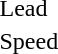<table>
<tr>
<td>Lead</td>
<td></td>
<td></td>
<td></td>
</tr>
<tr>
<td>Speed</td>
<td></td>
<td></td>
<td></td>
</tr>
</table>
